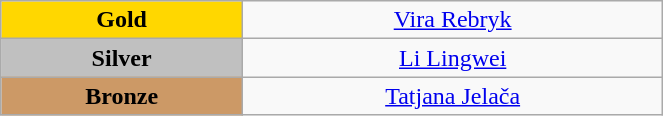<table class="wikitable" style="text-align:center; " width="35%">
<tr>
<td bgcolor="gold"><strong>Gold</strong></td>
<td><a href='#'>Vira Rebryk</a><br>  <small><em></em></small></td>
</tr>
<tr>
<td bgcolor="silver"><strong>Silver</strong></td>
<td><a href='#'>Li Lingwei</a><br>  <small><em></em></small></td>
</tr>
<tr>
<td bgcolor="CC9966"><strong>Bronze</strong></td>
<td><a href='#'>Tatjana Jelača</a><br>  <small><em></em></small></td>
</tr>
</table>
